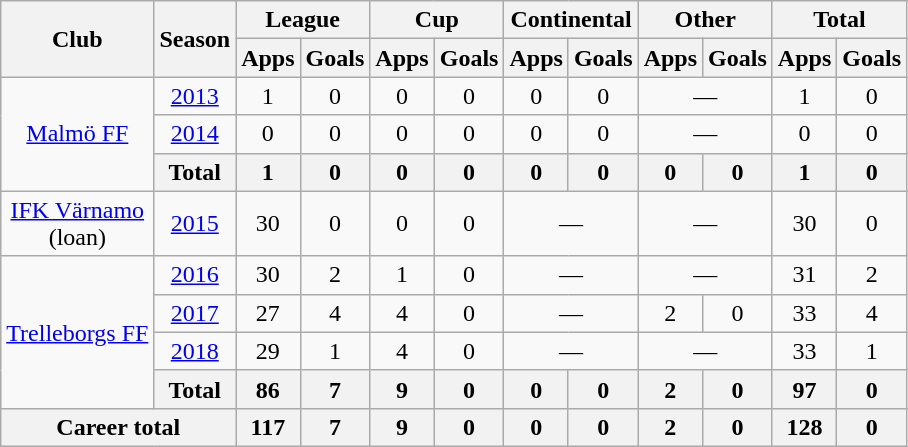<table class="wikitable" style="text-align:center;">
<tr>
<th rowspan="2">Club</th>
<th rowspan="2">Season</th>
<th colspan="2">League</th>
<th colspan="2">Cup</th>
<th colspan="2">Continental</th>
<th colspan="2">Other</th>
<th colspan="2">Total</th>
</tr>
<tr>
<th>Apps</th>
<th>Goals</th>
<th>Apps</th>
<th>Goals</th>
<th>Apps</th>
<th>Goals</th>
<th>Apps</th>
<th>Goals</th>
<th>Apps</th>
<th>Goals</th>
</tr>
<tr>
<td rowspan="3"><a href='#'>Malmö FF</a></td>
<td><a href='#'>2013</a></td>
<td>1</td>
<td>0</td>
<td>0</td>
<td>0</td>
<td>0</td>
<td>0</td>
<td colspan="2">—</td>
<td>1</td>
<td>0</td>
</tr>
<tr>
<td><a href='#'>2014</a></td>
<td>0</td>
<td>0</td>
<td>0</td>
<td>0</td>
<td>0</td>
<td>0</td>
<td colspan="2">—</td>
<td>0</td>
<td>0</td>
</tr>
<tr>
<th>Total</th>
<th>1</th>
<th>0</th>
<th>0</th>
<th>0</th>
<th>0</th>
<th>0</th>
<th>0</th>
<th>0</th>
<th>1</th>
<th>0</th>
</tr>
<tr>
<td><a href='#'>IFK Värnamo</a><br>(loan)</td>
<td><a href='#'>2015</a></td>
<td>30</td>
<td>0</td>
<td>0</td>
<td>0</td>
<td colspan="2">—</td>
<td colspan="2">—</td>
<td>30</td>
<td>0</td>
</tr>
<tr>
<td rowspan="4"><a href='#'>Trelleborgs FF</a></td>
<td><a href='#'>2016</a></td>
<td>30</td>
<td>2</td>
<td>1</td>
<td>0</td>
<td colspan="2">—</td>
<td colspan="2">—</td>
<td>31</td>
<td>2</td>
</tr>
<tr>
<td><a href='#'>2017</a></td>
<td>27</td>
<td>4</td>
<td>4</td>
<td>0</td>
<td colspan="2">—</td>
<td>2</td>
<td>0</td>
<td>33</td>
<td>4</td>
</tr>
<tr>
<td><a href='#'>2018</a></td>
<td>29</td>
<td>1</td>
<td>4</td>
<td>0</td>
<td colspan="2">—</td>
<td colspan="2">—</td>
<td>33</td>
<td>1</td>
</tr>
<tr>
<th>Total</th>
<th>86</th>
<th>7</th>
<th>9</th>
<th>0</th>
<th>0</th>
<th>0</th>
<th>2</th>
<th>0</th>
<th>97</th>
<th>0</th>
</tr>
<tr>
<th colspan="2">Career total</th>
<th>117</th>
<th>7</th>
<th>9</th>
<th>0</th>
<th>0</th>
<th>0</th>
<th>2</th>
<th>0</th>
<th>128</th>
<th>0</th>
</tr>
</table>
